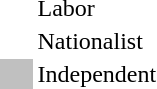<table style="margin-top:1em">
<tr>
<td width=20 > </td>
<td>Labor</td>
</tr>
<tr>
<td> </td>
<td>Nationalist</td>
</tr>
<tr>
<td bgcolor="#C0C0C0"> </td>
<td>Independent</td>
</tr>
</table>
